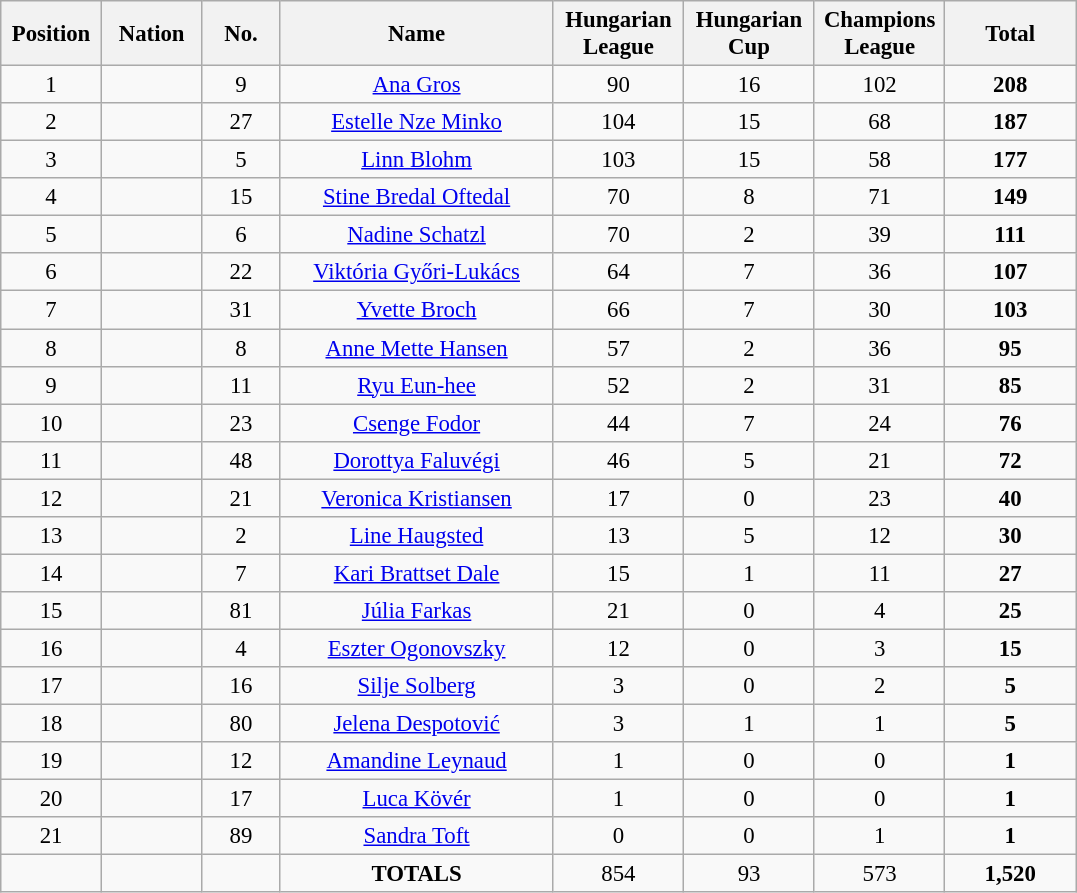<table class="wikitable" style="font-size: 95%; text-align: center">
<tr>
<th width=60>Position</th>
<th width=60>Nation</th>
<th width=45>No.</th>
<th width=175>Name</th>
<th width=80>Hungarian League</th>
<th width=80>Hungarian Cup</th>
<th width=80>Champions League</th>
<th width=80>Total</th>
</tr>
<tr>
<td>1</td>
<td></td>
<td>9</td>
<td><a href='#'>Ana Gros</a></td>
<td>90</td>
<td>16</td>
<td>102</td>
<td><strong>208</strong></td>
</tr>
<tr>
<td>2</td>
<td></td>
<td>27</td>
<td><a href='#'>Estelle Nze Minko</a></td>
<td>104</td>
<td>15</td>
<td>68</td>
<td><strong>187</strong></td>
</tr>
<tr>
<td>3</td>
<td></td>
<td>5</td>
<td><a href='#'>Linn Blohm</a></td>
<td>103</td>
<td>15</td>
<td>58</td>
<td><strong>177</strong></td>
</tr>
<tr>
<td>4</td>
<td></td>
<td>15</td>
<td><a href='#'>Stine Bredal Oftedal</a></td>
<td>70</td>
<td>8</td>
<td>71</td>
<td><strong>149</strong></td>
</tr>
<tr>
<td>5</td>
<td></td>
<td>6</td>
<td><a href='#'>Nadine Schatzl</a></td>
<td>70</td>
<td>2</td>
<td>39</td>
<td><strong>111</strong></td>
</tr>
<tr>
<td>6</td>
<td></td>
<td>22</td>
<td><a href='#'>Viktória Győri-Lukács</a></td>
<td>64</td>
<td>7</td>
<td>36</td>
<td><strong>107</strong></td>
</tr>
<tr>
<td>7</td>
<td></td>
<td>31</td>
<td><a href='#'>Yvette Broch</a></td>
<td>66</td>
<td>7</td>
<td>30</td>
<td><strong>103</strong></td>
</tr>
<tr>
<td>8</td>
<td></td>
<td>8</td>
<td><a href='#'>Anne Mette Hansen</a></td>
<td>57</td>
<td>2</td>
<td>36</td>
<td><strong>95</strong></td>
</tr>
<tr>
<td>9</td>
<td></td>
<td>11</td>
<td><a href='#'>Ryu Eun-hee</a></td>
<td>52</td>
<td>2</td>
<td>31</td>
<td><strong>85</strong></td>
</tr>
<tr>
<td>10</td>
<td></td>
<td>23</td>
<td><a href='#'>Csenge Fodor</a></td>
<td>44</td>
<td>7</td>
<td>24</td>
<td><strong>76</strong></td>
</tr>
<tr>
<td>11</td>
<td></td>
<td>48</td>
<td><a href='#'>Dorottya Faluvégi</a></td>
<td>46</td>
<td>5</td>
<td>21</td>
<td><strong>72</strong></td>
</tr>
<tr>
<td>12</td>
<td></td>
<td>21</td>
<td><a href='#'>Veronica Kristiansen</a></td>
<td>17</td>
<td>0</td>
<td>23</td>
<td><strong>40</strong></td>
</tr>
<tr>
<td>13</td>
<td></td>
<td>2</td>
<td><a href='#'>Line Haugsted</a></td>
<td>13</td>
<td>5</td>
<td>12</td>
<td><strong>30</strong></td>
</tr>
<tr>
<td>14</td>
<td></td>
<td>7</td>
<td><a href='#'>Kari Brattset Dale</a></td>
<td>15</td>
<td>1</td>
<td>11</td>
<td><strong>27</strong></td>
</tr>
<tr>
<td>15</td>
<td></td>
<td>81</td>
<td><a href='#'>Júlia Farkas</a></td>
<td>21</td>
<td>0</td>
<td>4</td>
<td><strong>25</strong></td>
</tr>
<tr>
<td>16</td>
<td></td>
<td>4</td>
<td><a href='#'>Eszter Ogonovszky</a></td>
<td>12</td>
<td>0</td>
<td>3</td>
<td><strong>15</strong></td>
</tr>
<tr>
<td>17</td>
<td></td>
<td>16</td>
<td><a href='#'>Silje Solberg</a></td>
<td>3</td>
<td>0</td>
<td>2</td>
<td><strong>5</strong></td>
</tr>
<tr>
<td>18</td>
<td></td>
<td>80</td>
<td><a href='#'>Jelena Despotović</a></td>
<td>3</td>
<td>1</td>
<td>1</td>
<td><strong>5</strong></td>
</tr>
<tr>
<td>19</td>
<td></td>
<td>12</td>
<td><a href='#'>Amandine Leynaud</a></td>
<td>1</td>
<td>0</td>
<td>0</td>
<td><strong>1</strong></td>
</tr>
<tr>
<td>20</td>
<td></td>
<td>17</td>
<td><a href='#'>Luca Kövér</a></td>
<td>1</td>
<td>0</td>
<td>0</td>
<td><strong>1</strong></td>
</tr>
<tr>
<td>21</td>
<td></td>
<td>89</td>
<td><a href='#'>Sandra Toft</a></td>
<td>0</td>
<td>0</td>
<td>1</td>
<td><strong>1</strong></td>
</tr>
<tr>
<td></td>
<td></td>
<td></td>
<td><strong>TOTALS</strong></td>
<td>854</td>
<td>93</td>
<td>573</td>
<td><strong>1,520</strong></td>
</tr>
</table>
